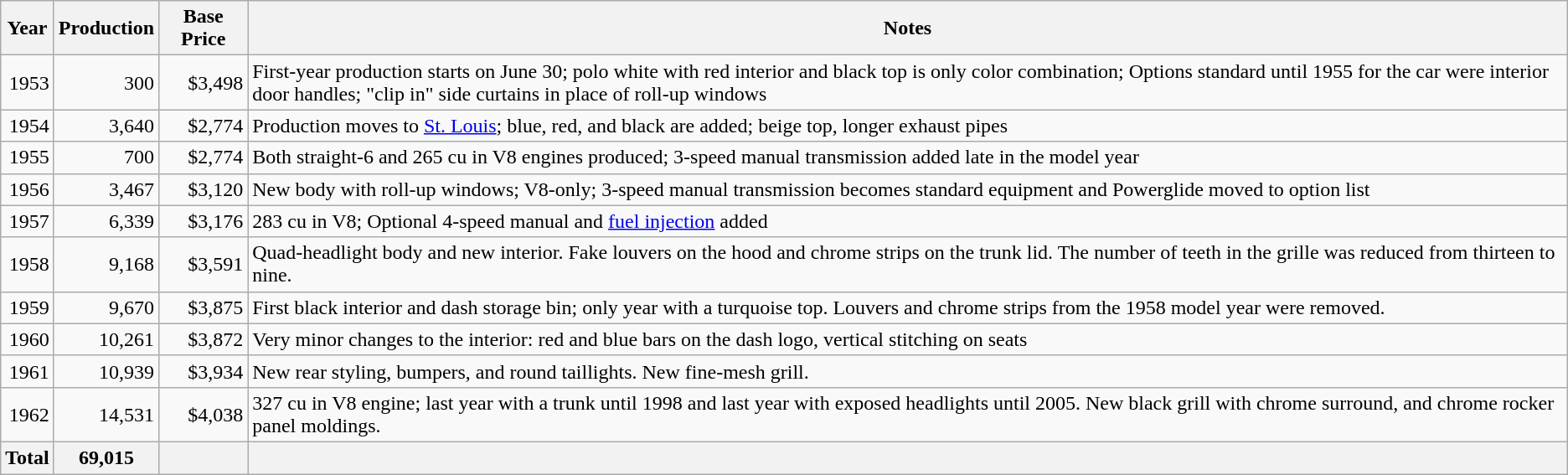<table class=wikitable>
<tr>
<th>Year</th>
<th>Production</th>
<th>Base Price</th>
<th>Notes</th>
</tr>
<tr align=right>
<td>1953</td>
<td>300</td>
<td>$3,498</td>
<td align=left>First-year production starts on June 30; polo white with red interior and black top is only color combination; Options standard until 1955 for the car were interior door handles; "clip in" side curtains in place of roll-up windows</td>
</tr>
<tr align=right>
<td>1954</td>
<td>3,640</td>
<td>$2,774</td>
<td align=left>Production moves to <a href='#'>St. Louis</a>; blue, red, and black are added; beige top, longer exhaust pipes</td>
</tr>
<tr align=right>
<td>1955</td>
<td>700</td>
<td>$2,774</td>
<td align=left>Both straight-6 and 265 cu in V8 engines produced; 3-speed manual transmission added late in the model year</td>
</tr>
<tr align=right>
<td>1956</td>
<td>3,467</td>
<td>$3,120</td>
<td align=left>New body with roll-up windows; V8-only; 3-speed manual transmission becomes standard equipment and Powerglide moved to option list</td>
</tr>
<tr align=right>
<td>1957</td>
<td>6,339</td>
<td>$3,176</td>
<td align=left>283 cu in V8; Optional 4-speed manual and <a href='#'>fuel injection</a> added</td>
</tr>
<tr align=right>
<td>1958</td>
<td>9,168</td>
<td>$3,591</td>
<td align=left>Quad-headlight body and new interior. Fake louvers on the hood and chrome strips on the trunk lid. The number of teeth in the grille was reduced from thirteen to nine.</td>
</tr>
<tr align=right>
<td>1959</td>
<td>9,670</td>
<td>$3,875</td>
<td align=left>First black interior and dash storage bin; only year with a turquoise top. Louvers and chrome strips from the 1958 model year were removed.</td>
</tr>
<tr align=right>
<td>1960</td>
<td>10,261</td>
<td>$3,872</td>
<td align=left>Very minor changes to the interior: red and blue bars on the dash logo, vertical stitching on seats</td>
</tr>
<tr align=right>
<td>1961</td>
<td>10,939</td>
<td>$3,934</td>
<td align=left>New rear styling, bumpers, and round taillights. New fine-mesh grill.</td>
</tr>
<tr align=right>
<td>1962</td>
<td>14,531</td>
<td>$4,038</td>
<td align=left>327 cu in V8 engine; last year with a trunk until 1998 and last year with exposed headlights until 2005. New black grill with chrome surround, and chrome rocker panel moldings.</td>
</tr>
<tr align=right>
<th>Total</th>
<th>69,015</th>
<th></th>
<th></th>
</tr>
</table>
